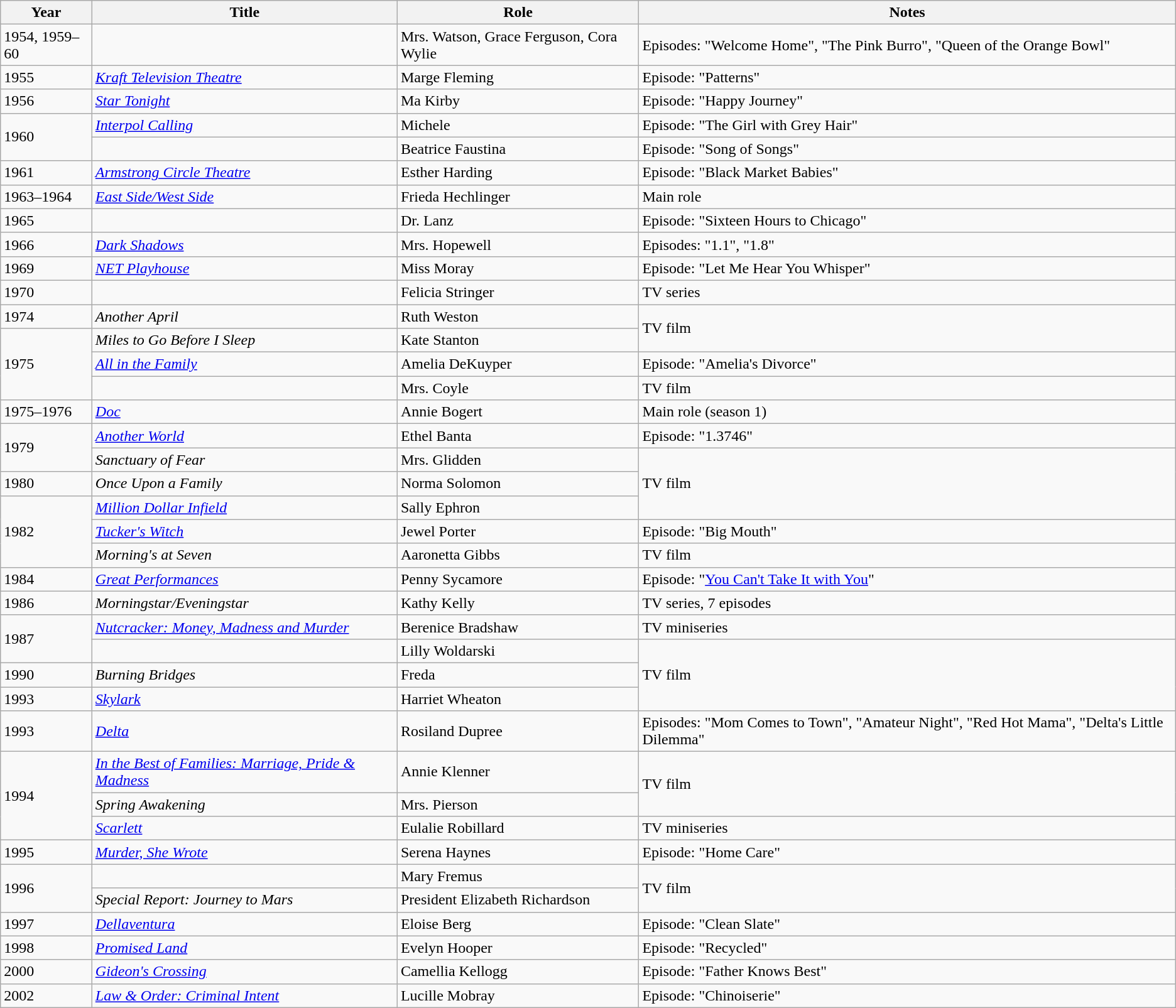<table class="wikitable sortable">
<tr>
<th>Year</th>
<th>Title</th>
<th>Role</th>
<th class="unsortable">Notes</th>
</tr>
<tr>
<td>1954, 1959–60</td>
<td><em></em></td>
<td>Mrs. Watson, Grace Ferguson, Cora Wylie</td>
<td>Episodes: "Welcome Home", "The Pink Burro", "Queen of the Orange Bowl"</td>
</tr>
<tr>
<td>1955</td>
<td><em><a href='#'>Kraft Television Theatre</a></em></td>
<td>Marge Fleming</td>
<td>Episode: "Patterns"</td>
</tr>
<tr>
<td>1956</td>
<td><em><a href='#'>Star Tonight</a></em></td>
<td>Ma Kirby</td>
<td>Episode: "Happy Journey"</td>
</tr>
<tr>
<td rowspan="2">1960</td>
<td><em><a href='#'>Interpol Calling</a></em></td>
<td>Michele</td>
<td>Episode: "The Girl with Grey Hair"</td>
</tr>
<tr>
<td><em></em></td>
<td>Beatrice Faustina</td>
<td>Episode: "Song of Songs"</td>
</tr>
<tr>
<td>1961</td>
<td><em><a href='#'>Armstrong Circle Theatre</a></em></td>
<td>Esther Harding</td>
<td>Episode: "Black Market Babies"</td>
</tr>
<tr>
<td>1963–1964</td>
<td><em><a href='#'>East Side/West Side</a></em></td>
<td>Frieda Hechlinger</td>
<td>Main role</td>
</tr>
<tr>
<td>1965</td>
<td><em></em></td>
<td>Dr. Lanz</td>
<td>Episode: "Sixteen Hours to Chicago"</td>
</tr>
<tr>
<td>1966</td>
<td><em><a href='#'>Dark Shadows</a></em></td>
<td>Mrs. Hopewell</td>
<td>Episodes: "1.1", "1.8"</td>
</tr>
<tr>
<td>1969</td>
<td><em><a href='#'>NET Playhouse</a></em></td>
<td>Miss Moray</td>
<td>Episode: "Let Me Hear You Whisper"</td>
</tr>
<tr>
<td>1970</td>
<td><em></em></td>
<td>Felicia Stringer</td>
<td>TV series</td>
</tr>
<tr>
<td>1974</td>
<td><em>Another April</em></td>
<td>Ruth Weston</td>
<td rowspan="2">TV film</td>
</tr>
<tr>
<td rowspan="3">1975</td>
<td><em>Miles to Go Before I Sleep</em></td>
<td>Kate Stanton</td>
</tr>
<tr>
<td><em><a href='#'>All in the Family</a></em></td>
<td>Amelia DeKuyper</td>
<td>Episode: "Amelia's Divorce"</td>
</tr>
<tr>
<td><em></em></td>
<td>Mrs. Coyle</td>
<td>TV film</td>
</tr>
<tr>
<td>1975–1976</td>
<td><em><a href='#'>Doc</a></em></td>
<td>Annie Bogert</td>
<td>Main role (season 1)</td>
</tr>
<tr>
<td rowspan="2">1979</td>
<td><em><a href='#'>Another World</a></em></td>
<td>Ethel Banta</td>
<td>Episode: "1.3746"</td>
</tr>
<tr>
<td><em>Sanctuary of Fear</em></td>
<td>Mrs. Glidden</td>
<td rowspan="3">TV film</td>
</tr>
<tr>
<td>1980</td>
<td><em>Once Upon a Family</em></td>
<td>Norma Solomon</td>
</tr>
<tr>
<td rowspan="3">1982</td>
<td><em><a href='#'>Million Dollar Infield</a></em></td>
<td>Sally Ephron</td>
</tr>
<tr>
<td><em><a href='#'>Tucker's Witch</a></em></td>
<td>Jewel Porter</td>
<td>Episode: "Big Mouth"</td>
</tr>
<tr>
<td><em>Morning's at Seven</em></td>
<td>Aaronetta Gibbs</td>
<td>TV film</td>
</tr>
<tr>
<td>1984</td>
<td><em><a href='#'>Great Performances</a></em></td>
<td>Penny Sycamore</td>
<td>Episode: "<a href='#'>You Can't Take It with You</a>"</td>
</tr>
<tr>
<td>1986</td>
<td><em>Morningstar/Eveningstar</em></td>
<td>Kathy Kelly</td>
<td>TV series, 7 episodes</td>
</tr>
<tr>
<td rowspan="2">1987</td>
<td><em><a href='#'>Nutcracker: Money, Madness and Murder</a></em></td>
<td>Berenice Bradshaw</td>
<td>TV miniseries</td>
</tr>
<tr>
<td><em></em></td>
<td>Lilly Woldarski</td>
<td rowspan="3">TV film</td>
</tr>
<tr>
<td>1990</td>
<td><em>Burning Bridges</em></td>
<td>Freda</td>
</tr>
<tr>
<td>1993</td>
<td><em><a href='#'>Skylark</a></em></td>
<td>Harriet Wheaton</td>
</tr>
<tr>
<td>1993</td>
<td><em><a href='#'>Delta</a></em></td>
<td>Rosiland Dupree</td>
<td>Episodes: "Mom Comes to Town", "Amateur Night", "Red Hot Mama", "Delta's Little Dilemma"</td>
</tr>
<tr>
<td rowspan="3">1994</td>
<td><em><a href='#'>In the Best of Families: Marriage, Pride & Madness</a></em></td>
<td>Annie Klenner</td>
<td rowspan="2">TV film</td>
</tr>
<tr>
<td><em>Spring Awakening</em></td>
<td>Mrs. Pierson</td>
</tr>
<tr>
<td><em><a href='#'>Scarlett</a></em></td>
<td>Eulalie Robillard</td>
<td>TV miniseries</td>
</tr>
<tr>
<td>1995</td>
<td><em><a href='#'>Murder, She Wrote</a></em></td>
<td>Serena Haynes</td>
<td>Episode: "Home Care"</td>
</tr>
<tr>
<td rowspan="2">1996</td>
<td><em></em></td>
<td>Mary Fremus</td>
<td rowspan="2">TV film</td>
</tr>
<tr>
<td><em>Special Report: Journey to Mars</em></td>
<td>President Elizabeth Richardson</td>
</tr>
<tr>
<td>1997</td>
<td><em><a href='#'>Dellaventura</a></em></td>
<td>Eloise Berg</td>
<td>Episode: "Clean Slate"</td>
</tr>
<tr>
<td>1998</td>
<td><em><a href='#'>Promised Land</a></em></td>
<td>Evelyn Hooper</td>
<td>Episode: "Recycled"</td>
</tr>
<tr>
<td>2000</td>
<td><em><a href='#'>Gideon's Crossing</a></em></td>
<td>Camellia Kellogg</td>
<td>Episode: "Father Knows Best"</td>
</tr>
<tr>
<td>2002</td>
<td><em><a href='#'>Law & Order: Criminal Intent</a></em></td>
<td>Lucille Mobray</td>
<td>Episode: "Chinoiserie"</td>
</tr>
</table>
